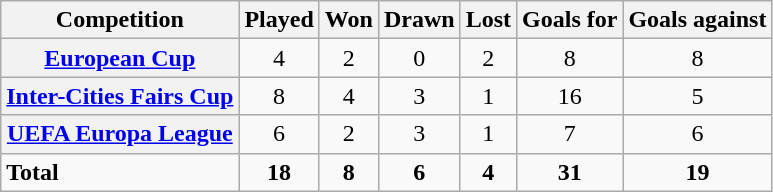<table class="wikitable plainrowheaders sortable">
<tr>
<th scope=col>Competition</th>
<th scope=col>Played</th>
<th scope=col>Won</th>
<th scope=col>Drawn</th>
<th scope=col>Lost</th>
<th scope=col>Goals for</th>
<th scope=col>Goals against</th>
</tr>
<tr>
<th scope=row><a href='#'>European Cup</a></th>
<td align=center>4</td>
<td align=center>2</td>
<td align=center>0</td>
<td align=center>2</td>
<td align=center>8</td>
<td align=center>8</td>
</tr>
<tr>
<th scope=row><a href='#'>Inter-Cities Fairs Cup</a></th>
<td align=center>8</td>
<td align=center>4</td>
<td align=center>3</td>
<td align=center>1</td>
<td align=center>16</td>
<td align=center>5</td>
</tr>
<tr>
<th scope=row><a href='#'>UEFA Europa League</a></th>
<td align=center>6</td>
<td align=center>2</td>
<td align=center>3</td>
<td align=center>1</td>
<td align=center>7</td>
<td align=center>6</td>
</tr>
<tr class="sortbottom">
<td><strong>Total</strong></td>
<td align=center><strong>18</strong></td>
<td align=center><strong>8</strong></td>
<td align=center><strong>6</strong></td>
<td align=center><strong>4</strong></td>
<td align=center><strong>31</strong></td>
<td align=center><strong>19</strong></td>
</tr>
</table>
